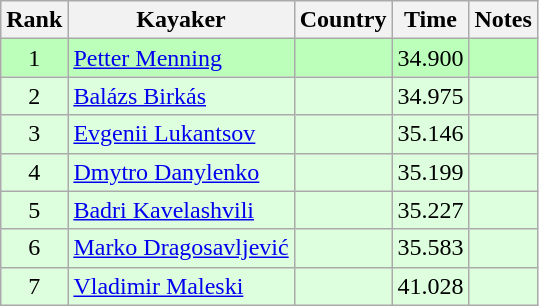<table class="wikitable" style="text-align:center">
<tr>
<th>Rank</th>
<th>Kayaker</th>
<th>Country</th>
<th>Time</th>
<th>Notes</th>
</tr>
<tr bgcolor=bbffbb>
<td>1</td>
<td align="left"><a href='#'>Petter Menning</a></td>
<td align="left"></td>
<td>34.900</td>
<td></td>
</tr>
<tr bgcolor=ddffdd>
<td>2</td>
<td align="left"><a href='#'>Balázs Birkás</a></td>
<td align="left"></td>
<td>34.975</td>
<td></td>
</tr>
<tr bgcolor=ddffdd>
<td>3</td>
<td align="left"><a href='#'>Evgenii Lukantsov</a></td>
<td align="left"></td>
<td>35.146</td>
<td></td>
</tr>
<tr bgcolor=ddffdd>
<td>4</td>
<td align="left"><a href='#'>Dmytro Danylenko</a></td>
<td align="left"></td>
<td>35.199</td>
<td></td>
</tr>
<tr bgcolor=ddffdd>
<td>5</td>
<td align="left"><a href='#'>Badri Kavelashvili</a></td>
<td align="left"></td>
<td>35.227</td>
<td></td>
</tr>
<tr bgcolor=ddffdd>
<td>6</td>
<td align="left"><a href='#'>Marko Dragosavljević</a></td>
<td align="left"></td>
<td>35.583</td>
<td></td>
</tr>
<tr bgcolor=ddffdd>
<td>7</td>
<td align="left"><a href='#'>Vladimir Maleski</a></td>
<td align="left"></td>
<td>41.028</td>
<td></td>
</tr>
</table>
